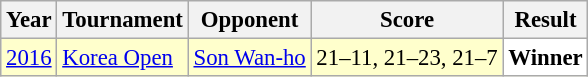<table class="sortable wikitable" style="font-size: 95%;">
<tr>
<th>Year</th>
<th>Tournament</th>
<th>Opponent</th>
<th>Score</th>
<th>Result</th>
</tr>
<tr style="background:#FFFFCC">
<td align="center"><a href='#'>2016</a></td>
<td align="left"><a href='#'>Korea Open</a></td>
<td align="left"> <a href='#'>Son Wan-ho</a></td>
<td align="left">21–11, 21–23, 21–7</td>
<td style="text-align:left; background:white"> <strong>Winner</strong></td>
</tr>
</table>
